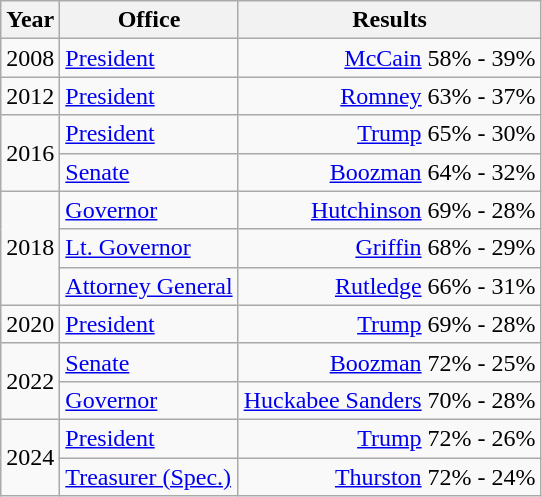<table class=wikitable>
<tr>
<th>Year</th>
<th>Office</th>
<th>Results</th>
</tr>
<tr>
<td>2008</td>
<td><a href='#'>President</a></td>
<td align="right" ><a href='#'>McCain</a> 58% - 39%</td>
</tr>
<tr>
<td>2012</td>
<td><a href='#'>President</a></td>
<td align="right" ><a href='#'>Romney</a> 63% - 37%</td>
</tr>
<tr>
<td rowspan=2>2016</td>
<td><a href='#'>President</a></td>
<td align="right" ><a href='#'>Trump</a> 65% - 30%</td>
</tr>
<tr>
<td><a href='#'>Senate</a></td>
<td align="right" ><a href='#'>Boozman</a> 64% - 32%</td>
</tr>
<tr>
<td rowspan=3>2018</td>
<td><a href='#'>Governor</a></td>
<td align="right" ><a href='#'>Hutchinson</a> 69% - 28%</td>
</tr>
<tr>
<td><a href='#'>Lt. Governor</a></td>
<td align="right" ><a href='#'>Griffin</a> 68% - 29%</td>
</tr>
<tr>
<td><a href='#'>Attorney General</a></td>
<td align="right" ><a href='#'>Rutledge</a> 66% - 31%</td>
</tr>
<tr>
<td>2020</td>
<td><a href='#'>President</a></td>
<td align="right" ><a href='#'>Trump</a> 69% - 28%</td>
</tr>
<tr>
<td rowspan=2>2022</td>
<td><a href='#'>Senate</a></td>
<td align="right" ><a href='#'>Boozman</a> 72% - 25%</td>
</tr>
<tr>
<td><a href='#'>Governor</a></td>
<td align="right" ><a href='#'>Huckabee Sanders</a> 70% - 28%</td>
</tr>
<tr>
<td rowspan=2>2024</td>
<td><a href='#'>President</a></td>
<td align="right" ><a href='#'>Trump</a> 72% - 26%</td>
</tr>
<tr>
<td><a href='#'>Treasurer (Spec.)</a></td>
<td align="right" ><a href='#'>Thurston</a> 72% - 24%</td>
</tr>
</table>
